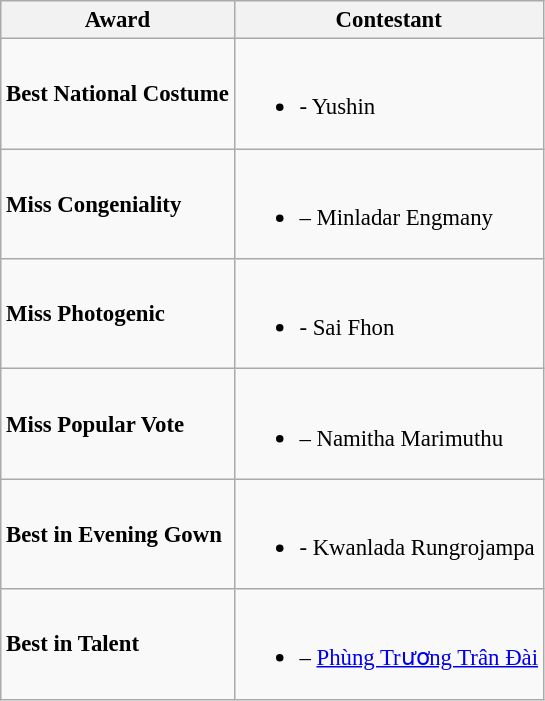<table class="wikitable sortable" style="font-size:95%;">
<tr>
<th>Award</th>
<th>Contestant</th>
</tr>
<tr>
<td><strong>Best National Costume</strong></td>
<td><br><ul><li><strong> </strong> - Yushin</li></ul></td>
</tr>
<tr>
<td><strong>Miss Congeniality</strong></td>
<td><br><ul><li><strong></strong> – Minladar Engmany</li></ul></td>
</tr>
<tr>
<td><strong>Miss Photogenic</strong></td>
<td><br><ul><li><strong></strong> - Sai Fhon</li></ul></td>
</tr>
<tr>
<td><strong>Miss Popular Vote</strong></td>
<td><br><ul><li><strong></strong> – Namitha Marimuthu</li></ul></td>
</tr>
<tr>
<td><strong>Best in Evening Gown</strong></td>
<td><br><ul><li><strong></strong> - Kwanlada Rungrojampa</li></ul></td>
</tr>
<tr>
<td><strong>Best in Talent</strong></td>
<td><br><ul><li><strong></strong> – <a href='#'>Phùng Trương Trân Đài</a></li></ul></td>
</tr>
</table>
